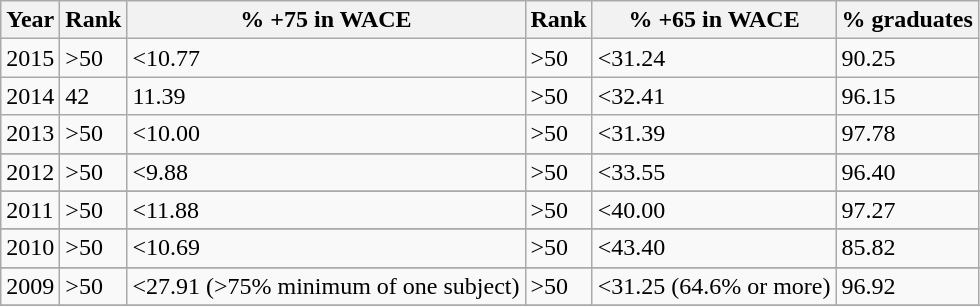<table class="wikitable sortable">
<tr>
<th>Year</th>
<th>Rank</th>
<th>% +75 in WACE</th>
<th>Rank</th>
<th>% +65 in WACE</th>
<th>% graduates</th>
</tr>
<tr>
<td>2015</td>
<td>>50</td>
<td><10.77</td>
<td>>50</td>
<td><31.24</td>
<td>90.25</td>
</tr>
<tr>
<td>2014</td>
<td>42</td>
<td>11.39</td>
<td>>50</td>
<td><32.41</td>
<td>96.15</td>
</tr>
<tr>
<td>2013</td>
<td>>50</td>
<td><10.00</td>
<td>>50</td>
<td><31.39</td>
<td>97.78</td>
</tr>
<tr>
</tr>
<tr>
<td>2012</td>
<td>>50</td>
<td><9.88</td>
<td>>50</td>
<td><33.55</td>
<td>96.40</td>
</tr>
<tr>
</tr>
<tr>
<td>2011</td>
<td>>50</td>
<td><11.88</td>
<td>>50</td>
<td><40.00</td>
<td>97.27</td>
</tr>
<tr>
</tr>
<tr>
<td>2010</td>
<td>>50</td>
<td><10.69</td>
<td>>50</td>
<td><43.40</td>
<td>85.82</td>
</tr>
<tr>
</tr>
<tr>
<td>2009</td>
<td>>50</td>
<td><27.91 (>75% minimum of one subject)</td>
<td>>50</td>
<td><31.25 (64.6% or more)</td>
<td>96.92</td>
</tr>
<tr>
</tr>
</table>
